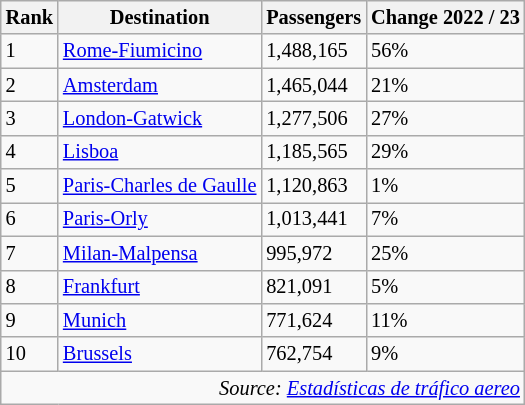<table class="wikitable" style="font-size: 85%; width:align">
<tr>
<th>Rank</th>
<th>Destination</th>
<th>Passengers</th>
<th>Change 2022 / 23</th>
</tr>
<tr>
<td>1</td>
<td><a href='#'>Rome-Fiumicino</a></td>
<td>1,488,165</td>
<td> 56%</td>
</tr>
<tr>
<td>2</td>
<td><a href='#'>Amsterdam</a></td>
<td>1,465,044</td>
<td> 21%</td>
</tr>
<tr>
<td>3</td>
<td><a href='#'>London-Gatwick</a></td>
<td>1,277,506</td>
<td> 27%</td>
</tr>
<tr>
<td>4</td>
<td><a href='#'>Lisboa</a></td>
<td>1,185,565</td>
<td> 29%</td>
</tr>
<tr>
<td>5</td>
<td><a href='#'>Paris-Charles de Gaulle</a></td>
<td>1,120,863</td>
<td> 1%</td>
</tr>
<tr>
<td>6</td>
<td><a href='#'>Paris-Orly</a></td>
<td>1,013,441</td>
<td> 7%</td>
</tr>
<tr>
<td>7</td>
<td><a href='#'>Milan-Malpensa</a></td>
<td>995,972</td>
<td> 25%</td>
</tr>
<tr>
<td>8</td>
<td><a href='#'>Frankfurt</a></td>
<td>821,091</td>
<td> 5%</td>
</tr>
<tr>
<td>9</td>
<td><a href='#'>Munich</a></td>
<td>771,624</td>
<td> 11%</td>
</tr>
<tr>
<td>10</td>
<td><a href='#'>Brussels</a></td>
<td>762,754</td>
<td> 9%</td>
</tr>
<tr>
<td colspan="4" style="text-align:right;"><em>Source: <a href='#'>Estadísticas de tráfico aereo</a></em></td>
</tr>
</table>
